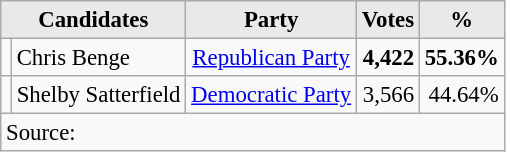<table class=wikitable style="font-size:95%; text-align:right;">
<tr>
<th style="background-color:#E9E9E9" align=center colspan=2>Candidates</th>
<th style="background-color:#E9E9E9" align=center>Party</th>
<th style="background-color:#E9E9E9" align=center>Votes</th>
<th style="background-color:#E9E9E9" align=center>%</th>
</tr>
<tr>
<td></td>
<td align=left>Chris Benge</td>
<td align=center><a href='#'>Republican Party</a></td>
<td><strong>4,422</strong></td>
<td><strong>55.36%</strong></td>
</tr>
<tr>
<td></td>
<td align=left>Shelby Satterfield</td>
<td align=center><a href='#'>Democratic Party</a></td>
<td>3,566</td>
<td>44.64%</td>
</tr>
<tr>
<td align="left" colspan=6>Source:</td>
</tr>
</table>
